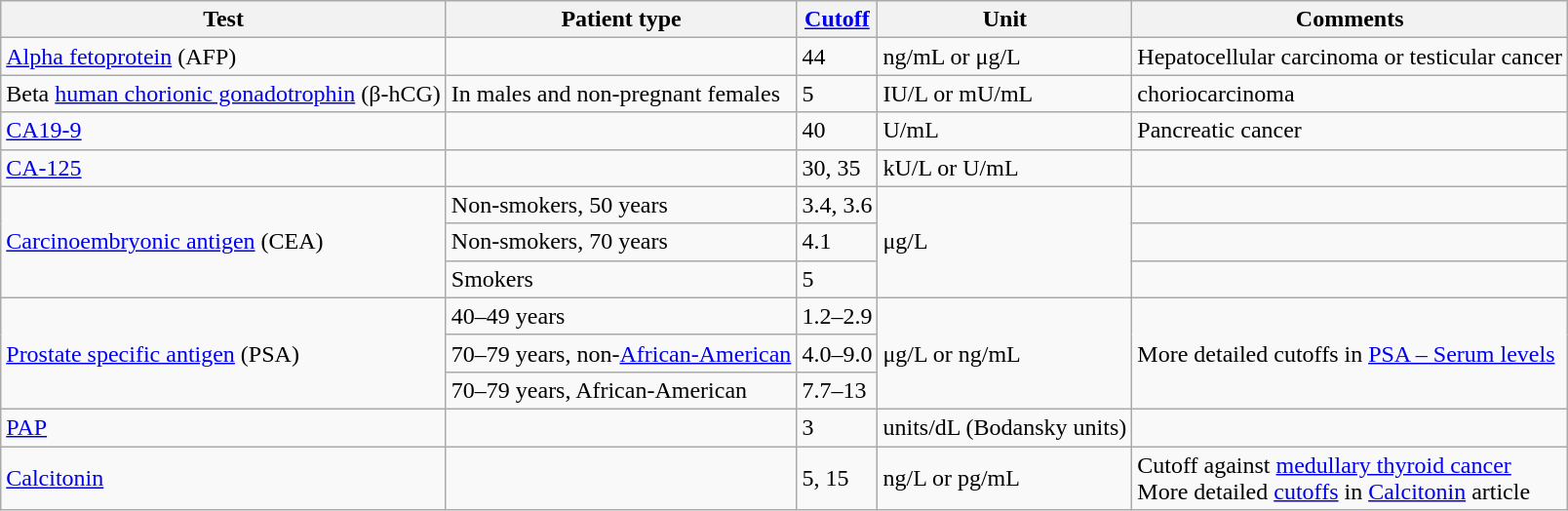<table class="wikitable">
<tr>
<th>Test</th>
<th>Patient type</th>
<th><a href='#'>Cutoff</a></th>
<th>Unit</th>
<th>Comments</th>
</tr>
<tr>
<td><a href='#'>Alpha fetoprotein</a> (AFP)</td>
<td></td>
<td>44</td>
<td>ng/mL or μg/L</td>
<td>Hepatocellular carcinoma or testicular cancer</td>
</tr>
<tr>
<td>Beta <a href='#'>human chorionic gonadotrophin</a> (β-hCG)</td>
<td>In males and non-pregnant females</td>
<td>5</td>
<td>IU/L or mU/mL</td>
<td>choriocarcinoma</td>
</tr>
<tr>
<td><a href='#'>CA19-9</a></td>
<td></td>
<td>40</td>
<td>U/mL</td>
<td>Pancreatic cancer</td>
</tr>
<tr>
<td><a href='#'>CA-125</a></td>
<td></td>
<td>30, 35</td>
<td>kU/L or U/mL</td>
<td></td>
</tr>
<tr>
<td rowspan=3><a href='#'>Carcinoembryonic antigen</a> (CEA)</td>
<td>Non-smokers, 50 years</td>
<td>3.4, 3.6</td>
<td rowspan=3>μg/L</td>
<td></td>
</tr>
<tr>
<td>Non-smokers, 70 years</td>
<td>4.1</td>
<td></td>
</tr>
<tr>
<td>Smokers</td>
<td>5</td>
<td></td>
</tr>
<tr>
<td rowspan=3><a href='#'>Prostate specific antigen</a> (PSA)</td>
<td>40–49 years</td>
<td>1.2–2.9</td>
<td rowspan=3>μg/L or ng/mL</td>
<td rowspan=3>More detailed cutoffs in <a href='#'>PSA – Serum levels</a></td>
</tr>
<tr>
<td>70–79 years, non-<a href='#'>African-American</a></td>
<td>4.0–9.0</td>
</tr>
<tr>
<td>70–79 years, African-American</td>
<td>7.7–13</td>
</tr>
<tr>
<td><a href='#'>PAP</a></td>
<td></td>
<td>3</td>
<td>units/dL (Bodansky units)</td>
<td></td>
</tr>
<tr>
<td><a href='#'>Calcitonin</a></td>
<td></td>
<td>5, 15</td>
<td>ng/L or pg/mL</td>
<td>Cutoff against <a href='#'>medullary thyroid cancer</a><br>More detailed <a href='#'>cutoffs</a> in <a href='#'>Calcitonin</a> article</td>
</tr>
</table>
